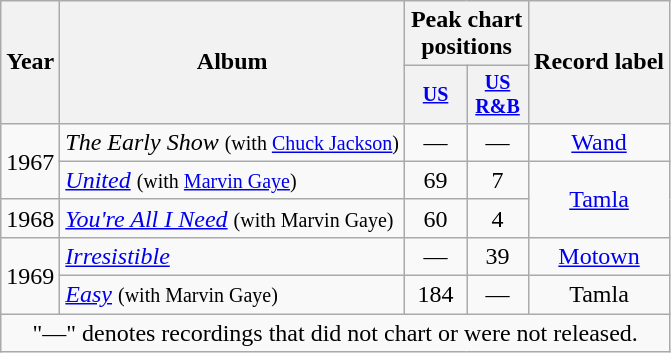<table class="wikitable" style="text-align:center;">
<tr>
<th rowspan="2">Year</th>
<th rowspan="2">Album</th>
<th colspan="2">Peak chart positions</th>
<th rowspan="2">Record label</th>
</tr>
<tr style="font-size:smaller;">
<th style="width:35px;"><a href='#'>US</a><br></th>
<th style="width:35px;"><a href='#'>US<br>R&B</a><br></th>
</tr>
<tr>
<td rowspan="2">1967</td>
<td style="text-align:left;"><em>The Early Show</em> <small>(with <a href='#'>Chuck Jackson</a>)</small> </td>
<td>—</td>
<td>—</td>
<td><a href='#'>Wand</a></td>
</tr>
<tr>
<td style="text-align:left;"><em><a href='#'>United</a></em> <small>(with <a href='#'>Marvin Gaye</a>)</small></td>
<td>69</td>
<td>7</td>
<td rowspan="2"><a href='#'>Tamla</a></td>
</tr>
<tr>
<td>1968</td>
<td style="text-align:left;"><em><a href='#'>You're All I Need</a></em> <small>(with Marvin Gaye)</small></td>
<td>60</td>
<td>4</td>
</tr>
<tr>
<td rowspan="2">1969</td>
<td style="text-align:left;"><em><a href='#'>Irresistible</a></em></td>
<td>—</td>
<td>39</td>
<td><a href='#'>Motown</a></td>
</tr>
<tr>
<td style="text-align:left;"><em><a href='#'>Easy</a></em> <small>(with Marvin Gaye)</small></td>
<td>184</td>
<td>—</td>
<td>Tamla</td>
</tr>
<tr>
<td style="text-align: center;" colspan="5">"—" denotes recordings that did not chart or were not released.</td>
</tr>
</table>
